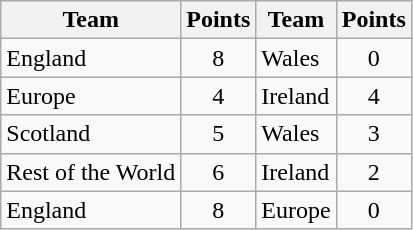<table class="wikitable" style="text-align:center">
<tr>
<th>Team</th>
<th>Points</th>
<th>Team</th>
<th>Points</th>
</tr>
<tr>
<td align=left> England</td>
<td>8</td>
<td align=left> Wales</td>
<td>0</td>
</tr>
<tr>
<td align=left> Europe</td>
<td>4</td>
<td align=left> Ireland</td>
<td>4</td>
</tr>
<tr>
<td align=left> Scotland</td>
<td>5</td>
<td align=left> Wales</td>
<td>3</td>
</tr>
<tr>
<td align=left>Rest of the World</td>
<td>6</td>
<td align=left> Ireland</td>
<td>2</td>
</tr>
<tr>
<td align=left> England</td>
<td>8</td>
<td align=left> Europe</td>
<td>0</td>
</tr>
</table>
